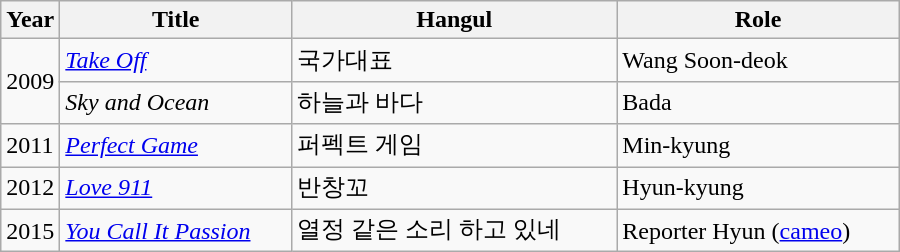<table class="wikitable" style="width:600px">
<tr>
<th width=10>Year</th>
<th>Title</th>
<th>Hangul</th>
<th>Role</th>
</tr>
<tr>
<td rowspan=2>2009</td>
<td><em><a href='#'>Take Off</a></em></td>
<td>국가대표</td>
<td>Wang Soon-deok</td>
</tr>
<tr>
<td><em>Sky and Ocean</em></td>
<td>하늘과 바다</td>
<td>Bada</td>
</tr>
<tr>
<td>2011</td>
<td><em><a href='#'>Perfect Game</a></em></td>
<td>퍼펙트 게임</td>
<td>Min-kyung</td>
</tr>
<tr>
<td>2012</td>
<td><em><a href='#'>Love 911</a></em></td>
<td>반창꼬</td>
<td>Hyun-kyung</td>
</tr>
<tr>
<td>2015</td>
<td><em><a href='#'>You Call It Passion</a></em></td>
<td>열정 같은 소리 하고 있네</td>
<td>Reporter Hyun (<a href='#'>cameo</a>)</td>
</tr>
</table>
